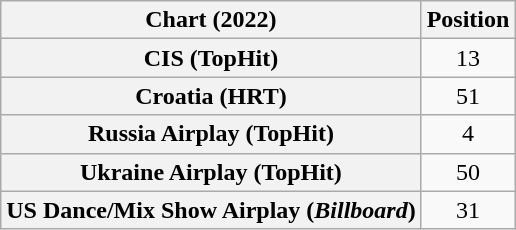<table class="wikitable sortable plainrowheaders" style="text-align:center">
<tr>
<th scope="col">Chart (2022)</th>
<th scope="col">Position</th>
</tr>
<tr>
<th scope="row">CIS (TopHit)</th>
<td>13</td>
</tr>
<tr>
<th scope="row">Croatia (HRT)</th>
<td>51</td>
</tr>
<tr>
<th scope="row">Russia Airplay (TopHit)</th>
<td>4</td>
</tr>
<tr>
<th scope="row">Ukraine Airplay (TopHit)</th>
<td>50</td>
</tr>
<tr>
<th scope="row">US Dance/Mix Show Airplay (<em>Billboard</em>)</th>
<td>31</td>
</tr>
</table>
